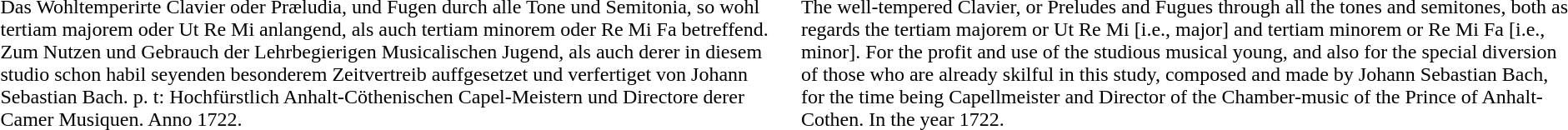<table>
<tr>
<td>Das Wohltemperirte Clavier oder Præludia, und Fugen durch alle Tone und Semitonia, so wohl tertiam majorem oder Ut Re Mi anlangend, als auch tertiam minorem oder Re Mi Fa betreffend. Zum Nutzen und Gebrauch der Lehrbegierigen Musicalischen Jugend, als auch derer in diesem studio schon habil seyenden besonderem Zeitvertreib auffgesetzet und verfertiget von Johann Sebastian Bach. p. t: Hochfürstlich Anhalt-Cöthenischen Capel-Meistern und Directore derer Camer Musiquen. Anno 1722.</td>
<td>The well-tempered Clavier, or Preludes and Fugues through all the tones and semitones, both as regards the tertiam majorem or Ut Re Mi [i.e., major] and tertiam minorem or Re Mi Fa [i.e., minor]. For the profit and use of the studious musical young, and also for the special diversion of those who are already skilful in this study, composed and made by Johann Sebastian Bach, for the time being Capellmeister and Director of the Chamber-music of the Prince of Anhalt-Cothen. In the year 1722.</td>
</tr>
</table>
